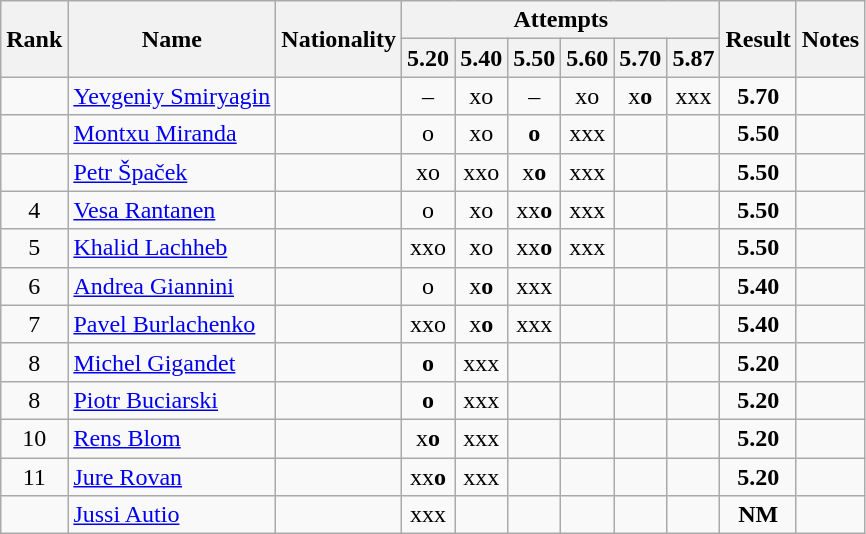<table class="wikitable sortable" style="text-align:center">
<tr>
<th rowspan=2>Rank</th>
<th rowspan=2>Name</th>
<th rowspan=2>Nationality</th>
<th colspan=6>Attempts</th>
<th rowspan=2>Result</th>
<th rowspan=2>Notes</th>
</tr>
<tr>
<th>5.20</th>
<th>5.40</th>
<th>5.50</th>
<th>5.60</th>
<th>5.70</th>
<th>5.87</th>
</tr>
<tr>
<td></td>
<td align=left><a href='#'>Yevgeniy Smiryagin</a></td>
<td align=left></td>
<td>–</td>
<td>xo</td>
<td>–</td>
<td>xo</td>
<td>x<strong>o</strong></td>
<td>xxx</td>
<td><strong>5.70</strong></td>
<td></td>
</tr>
<tr>
<td></td>
<td align=left><a href='#'>Montxu Miranda</a></td>
<td align=left></td>
<td>o</td>
<td>xo</td>
<td><strong>o</strong></td>
<td>xxx</td>
<td></td>
<td></td>
<td><strong>5.50</strong></td>
<td></td>
</tr>
<tr>
<td></td>
<td align=left><a href='#'>Petr Špaček</a></td>
<td align=left></td>
<td>xo</td>
<td>xxo</td>
<td>x<strong>o</strong></td>
<td>xxx</td>
<td></td>
<td></td>
<td><strong>5.50</strong></td>
<td></td>
</tr>
<tr>
<td>4</td>
<td align=left><a href='#'>Vesa Rantanen</a></td>
<td align=left></td>
<td>o</td>
<td>xo</td>
<td>xx<strong>o</strong></td>
<td>xxx</td>
<td></td>
<td></td>
<td><strong>5.50</strong></td>
<td></td>
</tr>
<tr>
<td>5</td>
<td align=left><a href='#'>Khalid Lachheb</a></td>
<td align=left></td>
<td>xxo</td>
<td>xo</td>
<td>xx<strong>o</strong></td>
<td>xxx</td>
<td></td>
<td></td>
<td><strong>5.50</strong></td>
<td></td>
</tr>
<tr>
<td>6</td>
<td align=left><a href='#'>Andrea Giannini</a></td>
<td align=left></td>
<td>o</td>
<td>x<strong>o</strong></td>
<td>xxx</td>
<td></td>
<td></td>
<td></td>
<td><strong>5.40</strong></td>
<td></td>
</tr>
<tr>
<td>7</td>
<td align=left><a href='#'>Pavel Burlachenko</a></td>
<td align=left></td>
<td>xxo</td>
<td>x<strong>o</strong></td>
<td>xxx</td>
<td></td>
<td></td>
<td></td>
<td><strong>5.40</strong></td>
<td></td>
</tr>
<tr>
<td>8</td>
<td align=left><a href='#'>Michel Gigandet</a></td>
<td align=left></td>
<td><strong>o</strong></td>
<td>xxx</td>
<td></td>
<td></td>
<td></td>
<td></td>
<td><strong>5.20</strong></td>
<td></td>
</tr>
<tr>
<td>8</td>
<td align=left><a href='#'>Piotr Buciarski</a></td>
<td align=left></td>
<td><strong>o</strong></td>
<td>xxx</td>
<td></td>
<td></td>
<td></td>
<td></td>
<td><strong>5.20</strong></td>
<td></td>
</tr>
<tr>
<td>10</td>
<td align=left><a href='#'>Rens Blom</a></td>
<td align=left></td>
<td>x<strong>o</strong></td>
<td>xxx</td>
<td></td>
<td></td>
<td></td>
<td></td>
<td><strong>5.20</strong></td>
<td></td>
</tr>
<tr>
<td>11</td>
<td align=left><a href='#'>Jure Rovan</a></td>
<td align=left></td>
<td>xx<strong>o</strong></td>
<td>xxx</td>
<td></td>
<td></td>
<td></td>
<td></td>
<td><strong>5.20</strong></td>
<td></td>
</tr>
<tr>
<td></td>
<td align=left><a href='#'>Jussi Autio</a></td>
<td align=left></td>
<td>xxx</td>
<td></td>
<td></td>
<td></td>
<td></td>
<td></td>
<td><strong>NM</strong></td>
<td></td>
</tr>
</table>
